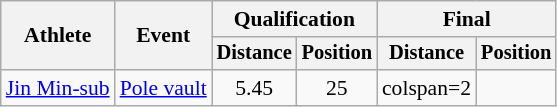<table class=wikitable style="font-size:90%">
<tr>
<th rowspan="2">Athlete</th>
<th rowspan="2">Event</th>
<th colspan="2">Qualification</th>
<th colspan="2">Final</th>
</tr>
<tr style="font-size:95%">
<th>Distance</th>
<th>Position</th>
<th>Distance</th>
<th>Position</th>
</tr>
<tr style=text-align:center>
<td style=text-align:left><a href='#'>Jin Min-sub</a></td>
<td style=text-align:left><a href='#'>Pole vault</a></td>
<td>5.45</td>
<td>25</td>
<td>colspan=2 </td>
</tr>
</table>
